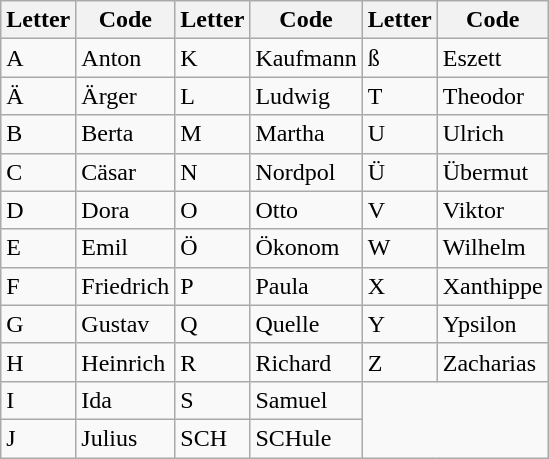<table class="wikitable">
<tr>
<th>Letter</th>
<th>Code</th>
<th>Letter</th>
<th>Code</th>
<th>Letter</th>
<th>Code</th>
</tr>
<tr>
<td>A</td>
<td>Anton</td>
<td>K</td>
<td>Kaufmann</td>
<td>ß</td>
<td>Eszett</td>
</tr>
<tr>
<td>Ä</td>
<td>Ärger</td>
<td>L</td>
<td>Ludwig</td>
<td>T</td>
<td>Theodor</td>
</tr>
<tr>
<td>B</td>
<td>Berta</td>
<td>M</td>
<td>Martha</td>
<td>U</td>
<td>Ulrich</td>
</tr>
<tr>
<td>C</td>
<td>Cäsar</td>
<td>N</td>
<td>Nordpol</td>
<td>Ü</td>
<td>Übermut</td>
</tr>
<tr>
<td>D</td>
<td>Dora</td>
<td>O</td>
<td>Otto</td>
<td>V</td>
<td>Viktor</td>
</tr>
<tr>
<td>E</td>
<td>Emil</td>
<td>Ö</td>
<td>Ökonom</td>
<td>W</td>
<td>Wilhelm</td>
</tr>
<tr>
<td>F</td>
<td>Friedrich</td>
<td>P</td>
<td>Paula</td>
<td>X</td>
<td>Xanthippe</td>
</tr>
<tr>
<td>G</td>
<td>Gustav</td>
<td>Q</td>
<td>Quelle</td>
<td>Y</td>
<td>Ypsilon</td>
</tr>
<tr>
<td>H</td>
<td>Heinrich</td>
<td>R</td>
<td>Richard</td>
<td>Z</td>
<td>Zacharias</td>
</tr>
<tr>
<td>I</td>
<td>Ida</td>
<td>S</td>
<td>Samuel</td>
<td colspan="2" rowspan="2"> </td>
</tr>
<tr>
<td>J</td>
<td>Julius</td>
<td>SCH</td>
<td>SCHule</td>
</tr>
</table>
